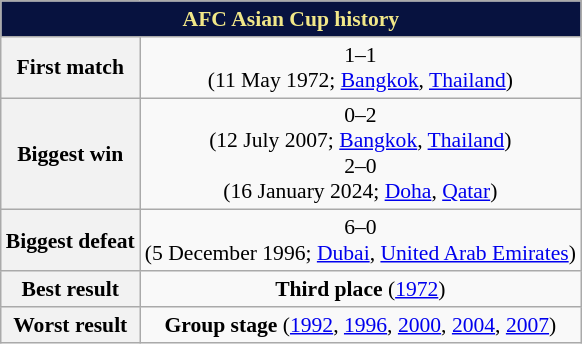<table class="wikitable collapsible collapsed" style="text-align: center;font-size:90%;">
<tr>
<th colspan=6 style="background: #07123F; color: #F1E788;">AFC Asian Cup history</th>
</tr>
<tr>
<th style="text-align: center;">First match</th>
<td style="text-align:center;"> 1–1 <br>(11 May 1972; <a href='#'>Bangkok</a>, <a href='#'>Thailand</a>)</td>
</tr>
<tr>
<th style="text-align: center;">Biggest win</th>
<td style="text-align:center;"> 0–2 <br>(12 July 2007; <a href='#'>Bangkok</a>, <a href='#'>Thailand</a>)<br> 2–0 <br>(16 January 2024; <a href='#'>Doha</a>, <a href='#'>Qatar</a>)</td>
</tr>
<tr>
<th style="text-align: center;">Biggest defeat</th>
<td style="text-align:center;"> 6–0 <br>(5 December 1996; <a href='#'>Dubai</a>, <a href='#'>United Arab Emirates</a>)</td>
</tr>
<tr>
<th style="text-align: center;">Best result</th>
<td style="text-align:center;"><strong>Third place</strong> (<a href='#'>1972</a>)</td>
</tr>
<tr>
<th style="text-align: center;">Worst result</th>
<td style="text-align:center;"><strong>Group stage</strong> (<a href='#'>1992</a>, <a href='#'>1996</a>, <a href='#'>2000</a>, <a href='#'>2004</a>, <a href='#'>2007</a>)</td>
</tr>
</table>
